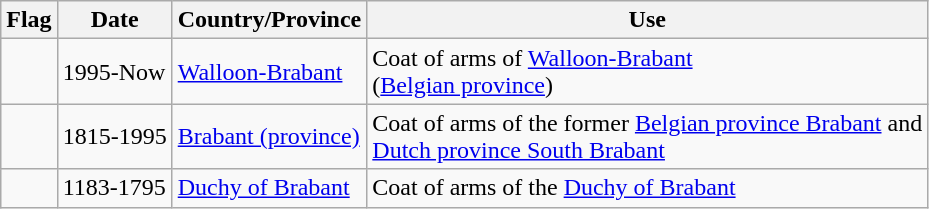<table class="wikitable">
<tr>
<th>Flag</th>
<th>Date</th>
<th>Country/Province</th>
<th>Use</th>
</tr>
<tr>
<td></td>
<td>1995-Now</td>
<td><a href='#'>Walloon-Brabant</a></td>
<td>Coat of arms of <a href='#'>Walloon-Brabant</a><br>(<a href='#'>Belgian province</a>)</td>
</tr>
<tr>
<td></td>
<td>1815-1995</td>
<td><a href='#'>Brabant (province)</a></td>
<td>Coat of arms of the former <a href='#'>Belgian province Brabant</a> and<br><a href='#'>Dutch province South Brabant</a></td>
</tr>
<tr>
<td></td>
<td>1183-1795</td>
<td><a href='#'>Duchy of Brabant</a></td>
<td>Coat of arms of the <a href='#'>Duchy of Brabant</a></td>
</tr>
</table>
